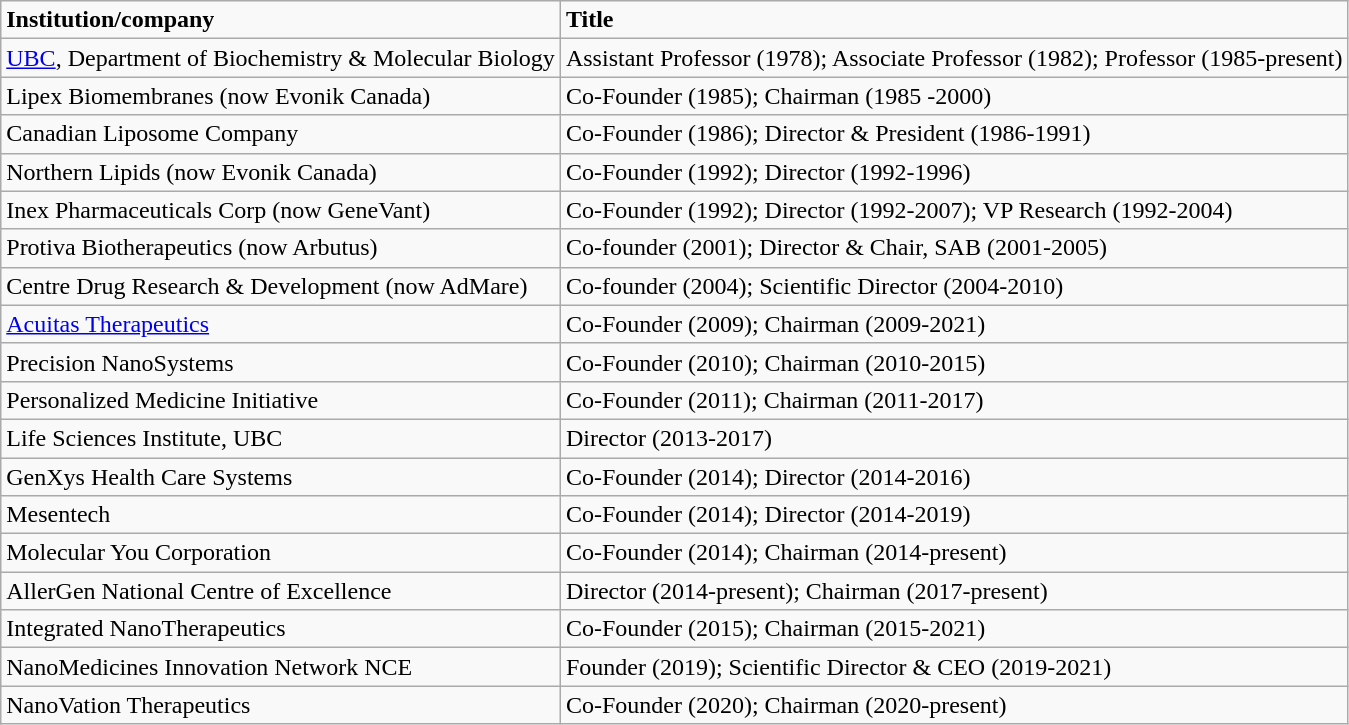<table class="wikitable">
<tr>
<td><strong>Institution/company</strong></td>
<td><strong>Title</strong></td>
</tr>
<tr>
<td><a href='#'>UBC</a>, Department of Biochemistry & Molecular Biology</td>
<td>Assistant Professor (1978); Associate Professor (1982); Professor (1985-present)</td>
</tr>
<tr>
<td>Lipex Biomembranes (now Evonik Canada)</td>
<td>Co-Founder (1985); Chairman (1985 -2000)</td>
</tr>
<tr>
<td>Canadian Liposome Company</td>
<td>Co-Founder (1986); Director  & President (1986-1991)</td>
</tr>
<tr>
<td>Northern Lipids (now Evonik Canada)</td>
<td>Co-Founder (1992);  Director (1992-1996)</td>
</tr>
<tr>
<td>Inex Pharmaceuticals Corp (now GeneVant)</td>
<td>Co-Founder (1992); Director (1992-2007); VP Research (1992-2004)</td>
</tr>
<tr>
<td>Protiva Biotherapeutics (now Arbutus)</td>
<td>Co-founder (2001); Director & Chair, SAB (2001-2005)</td>
</tr>
<tr>
<td>Centre Drug Research & Development (now AdMare)</td>
<td>Co-founder (2004); Scientific Director (2004-2010)</td>
</tr>
<tr>
<td><a href='#'>Acuitas Therapeutics</a></td>
<td>Co-Founder (2009); Chairman (2009-2021)</td>
</tr>
<tr>
<td>Precision NanoSystems</td>
<td>Co-Founder (2010); Chairman (2010-2015)</td>
</tr>
<tr>
<td>Personalized Medicine Initiative</td>
<td>Co-Founder (2011); Chairman (2011-2017)</td>
</tr>
<tr>
<td>Life Sciences Institute, UBC</td>
<td>Director (2013-2017)</td>
</tr>
<tr>
<td>GenXys Health Care Systems</td>
<td>Co-Founder (2014); Director (2014-2016)</td>
</tr>
<tr>
<td>Mesentech</td>
<td>Co-Founder (2014); Director (2014-2019)</td>
</tr>
<tr>
<td>Molecular You Corporation</td>
<td>Co-Founder (2014); Chairman (2014-present)</td>
</tr>
<tr>
<td>AllerGen National Centre of Excellence</td>
<td>Director (2014-present); Chairman (2017-present)</td>
</tr>
<tr>
<td>Integrated NanoTherapeutics</td>
<td>Co-Founder (2015); Chairman (2015-2021)</td>
</tr>
<tr>
<td>NanoMedicines Innovation Network NCE</td>
<td>Founder (2019); Scientific Director & CEO (2019-2021)</td>
</tr>
<tr>
<td>NanoVation Therapeutics</td>
<td>Co-Founder (2020); Chairman (2020-present)</td>
</tr>
</table>
